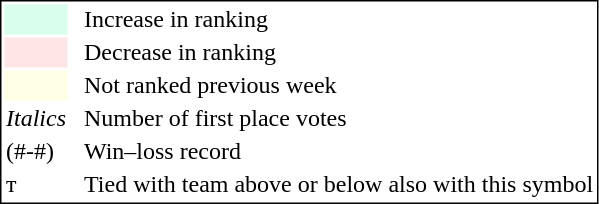<table style="border:1px solid black;">
<tr>
<td style="background:#D8FFEB; width:20px;"></td>
<td> </td>
<td>Increase in ranking</td>
</tr>
<tr>
<td style="background:#FFE6E6; width:20px;"></td>
<td> </td>
<td>Decrease in ranking</td>
</tr>
<tr>
<td style="background:#FFFFE6; width:20px;"></td>
<td> </td>
<td>Not ranked previous week</td>
</tr>
<tr>
<td><em>Italics</em></td>
<td> </td>
<td>Number of first place votes</td>
</tr>
<tr>
<td>(#-#)</td>
<td> </td>
<td>Win–loss record</td>
</tr>
<tr>
<td>т</td>
<td></td>
<td>Tied with team above or below also with this symbol</td>
</tr>
</table>
